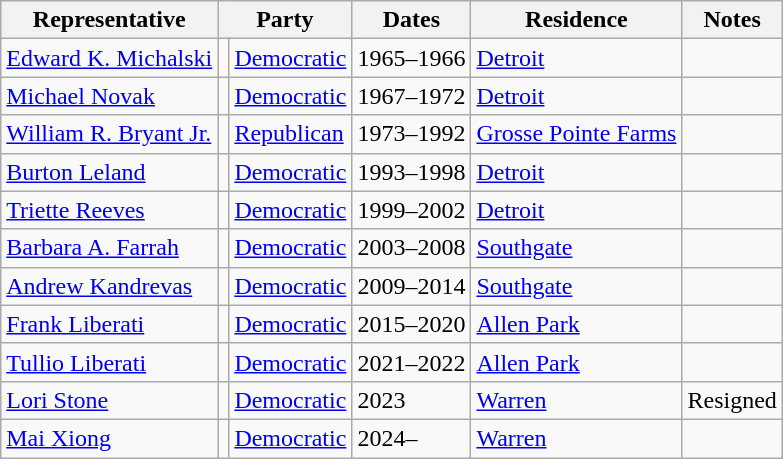<table class=wikitable>
<tr valign=bottom>
<th>Representative</th>
<th colspan="2">Party</th>
<th>Dates</th>
<th>Residence</th>
<th>Notes</th>
</tr>
<tr>
<td><a href='#'>Edward K. Michalski</a></td>
<td bgcolor=></td>
<td><a href='#'>Democratic</a></td>
<td>1965–1966</td>
<td><a href='#'>Detroit</a></td>
<td></td>
</tr>
<tr>
<td><a href='#'>Michael Novak</a></td>
<td bgcolor=></td>
<td><a href='#'>Democratic</a></td>
<td>1967–1972</td>
<td><a href='#'>Detroit</a></td>
<td></td>
</tr>
<tr>
<td><a href='#'>William R. Bryant Jr.</a></td>
<td bgcolor=></td>
<td><a href='#'>Republican</a></td>
<td>1973–1992</td>
<td><a href='#'>Grosse Pointe Farms</a></td>
<td></td>
</tr>
<tr>
<td><a href='#'>Burton Leland</a></td>
<td bgcolor=></td>
<td><a href='#'>Democratic</a></td>
<td>1993–1998</td>
<td><a href='#'>Detroit</a></td>
<td></td>
</tr>
<tr>
<td><a href='#'>Triette Reeves</a></td>
<td bgcolor=></td>
<td><a href='#'>Democratic</a></td>
<td>1999–2002</td>
<td><a href='#'>Detroit</a></td>
<td></td>
</tr>
<tr>
<td><a href='#'>Barbara A. Farrah</a></td>
<td bgcolor=></td>
<td><a href='#'>Democratic</a></td>
<td>2003–2008</td>
<td><a href='#'>Southgate</a></td>
<td></td>
</tr>
<tr>
<td><a href='#'>Andrew Kandrevas</a></td>
<td bgcolor=></td>
<td><a href='#'>Democratic</a></td>
<td>2009–2014</td>
<td><a href='#'>Southgate</a></td>
<td></td>
</tr>
<tr>
<td><a href='#'>Frank Liberati</a></td>
<td bgcolor=></td>
<td><a href='#'>Democratic</a></td>
<td>2015–2020</td>
<td><a href='#'>Allen Park</a></td>
<td></td>
</tr>
<tr>
<td><a href='#'>Tullio Liberati</a></td>
<td bgcolor=></td>
<td><a href='#'>Democratic</a></td>
<td>2021–2022</td>
<td><a href='#'>Allen Park</a></td>
<td></td>
</tr>
<tr>
<td><a href='#'>Lori Stone</a></td>
<td bgcolor=></td>
<td><a href='#'>Democratic</a></td>
<td>2023</td>
<td><a href='#'>Warren</a></td>
<td>Resigned</td>
</tr>
<tr>
<td><a href='#'>Mai Xiong</a></td>
<td bgcolor=></td>
<td><a href='#'>Democratic</a></td>
<td>2024–</td>
<td><a href='#'>Warren</a></td>
<td></td>
</tr>
</table>
